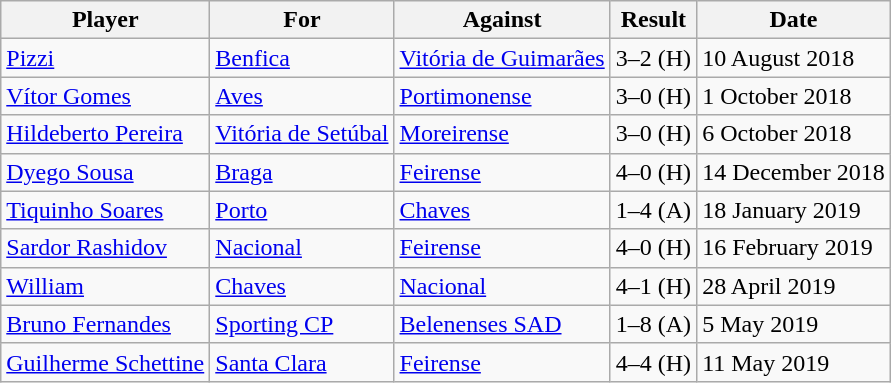<table class="wikitable">
<tr>
<th>Player</th>
<th>For</th>
<th>Against</th>
<th>Result</th>
<th>Date</th>
</tr>
<tr>
<td> <a href='#'>Pizzi</a></td>
<td><a href='#'>Benfica</a></td>
<td><a href='#'>Vitória de Guimarães</a></td>
<td>3–2 (H)</td>
<td>10 August 2018</td>
</tr>
<tr>
<td> <a href='#'>Vítor Gomes</a></td>
<td><a href='#'>Aves</a></td>
<td><a href='#'>Portimonense</a></td>
<td>3–0 (H)</td>
<td>1 October 2018</td>
</tr>
<tr>
<td> <a href='#'>Hildeberto Pereira</a></td>
<td><a href='#'>Vitória de Setúbal</a></td>
<td><a href='#'>Moreirense</a></td>
<td>3–0 (H)</td>
<td>6 October 2018</td>
</tr>
<tr>
<td> <a href='#'>Dyego Sousa</a></td>
<td><a href='#'>Braga</a></td>
<td><a href='#'>Feirense</a></td>
<td>4–0 (H)</td>
<td>14 December 2018</td>
</tr>
<tr>
<td> <a href='#'>Tiquinho Soares</a></td>
<td><a href='#'>Porto</a></td>
<td><a href='#'>Chaves</a></td>
<td>1–4 (A)</td>
<td>18 January 2019</td>
</tr>
<tr>
<td> <a href='#'>Sardor Rashidov</a></td>
<td><a href='#'>Nacional</a></td>
<td><a href='#'>Feirense</a></td>
<td>4–0 (H)</td>
<td>16 February 2019</td>
</tr>
<tr>
<td> <a href='#'>William</a></td>
<td><a href='#'>Chaves</a></td>
<td><a href='#'>Nacional</a></td>
<td>4–1 (H)</td>
<td>28 April 2019</td>
</tr>
<tr>
<td> <a href='#'>Bruno Fernandes</a></td>
<td><a href='#'>Sporting CP</a></td>
<td><a href='#'>Belenenses SAD</a></td>
<td>1–8 (A)</td>
<td>5 May 2019</td>
</tr>
<tr>
<td> <a href='#'>Guilherme Schettine</a></td>
<td><a href='#'>Santa Clara</a></td>
<td><a href='#'>Feirense</a></td>
<td>4–4 (H)</td>
<td>11 May 2019</td>
</tr>
</table>
